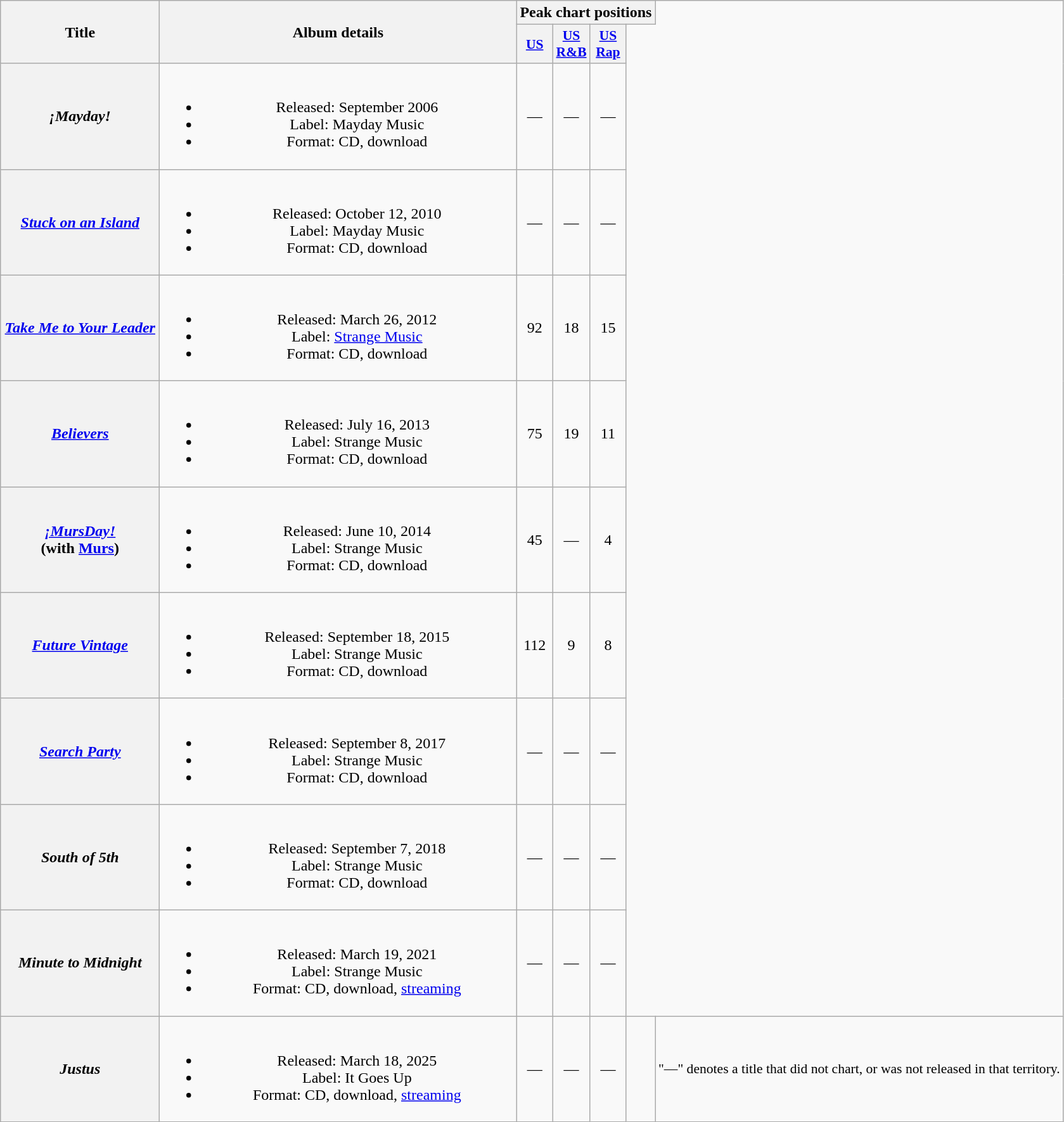<table class="wikitable plainrowheaders" style="text-align:center;">
<tr>
<th scope="col" rowspan="2" style="width:10em;">Title</th>
<th scope="col" rowspan="2" style="width:23em;">Album details</th>
<th scope="col" colspan="4">Peak chart positions</th>
</tr>
<tr>
<th scope="col" style="width:2.2em;font-size:90%;"><a href='#'>US</a><br></th>
<th scope="col" style="width:2.2em;font-size:90%;"><a href='#'>US R&B</a><br></th>
<th scope="col" style="width:2.2em;font-size:90%;"><a href='#'>US Rap</a><br></th>
</tr>
<tr>
<th scope="row"><em>¡Mayday!</em></th>
<td><br><ul><li>Released: September 2006</li><li>Label: Mayday Music</li><li>Format: CD, download</li></ul></td>
<td>—</td>
<td>—</td>
<td>—</td>
</tr>
<tr>
<th scope="row"><em><a href='#'>Stuck on an Island</a></em></th>
<td><br><ul><li>Released: October 12, 2010</li><li>Label: Mayday Music</li><li>Format: CD, download</li></ul></td>
<td>—</td>
<td>—</td>
<td>—</td>
</tr>
<tr>
<th scope="row"><em><a href='#'>Take Me to Your Leader</a></em></th>
<td><br><ul><li>Released: March 26, 2012</li><li>Label: <a href='#'>Strange Music</a></li><li>Format: CD, download</li></ul></td>
<td>92</td>
<td>18</td>
<td>15</td>
</tr>
<tr>
<th scope="row"><em><a href='#'>Believers</a></em></th>
<td><br><ul><li>Released: July 16, 2013</li><li>Label: Strange Music</li><li>Format: CD, download</li></ul></td>
<td>75</td>
<td>19</td>
<td>11</td>
</tr>
<tr>
<th scope="row"><em><a href='#'>¡MursDay!</a></em><br><span>(with <a href='#'>Murs</a>)</span></th>
<td><br><ul><li>Released: June 10, 2014</li><li>Label: Strange Music</li><li>Format: CD, download</li></ul></td>
<td>45</td>
<td>—</td>
<td>4</td>
</tr>
<tr>
<th scope="row"><em><a href='#'>Future Vintage</a></em></th>
<td><br><ul><li>Released: September 18, 2015</li><li>Label: Strange Music</li><li>Format: CD, download</li></ul></td>
<td>112</td>
<td>9</td>
<td>8</td>
</tr>
<tr>
<th scope="row"><em><a href='#'>Search Party</a></em></th>
<td><br><ul><li>Released: September 8, 2017</li><li>Label: Strange Music</li><li>Format: CD, download</li></ul></td>
<td>—</td>
<td>—</td>
<td>—</td>
</tr>
<tr>
<th scope="row"><em>South of 5th</em></th>
<td><br><ul><li>Released: September 7, 2018</li><li>Label: Strange Music</li><li>Format: CD, download</li></ul></td>
<td>—</td>
<td>—</td>
<td>—</td>
</tr>
<tr>
<th scope="row"><em>Minute to Midnight</em></th>
<td><br><ul><li>Released: March 19, 2021</li><li>Label: Strange Music</li><li>Format: CD, download, <a href='#'>streaming</a></li></ul></td>
<td>—</td>
<td>—</td>
<td>—</td>
</tr>
<tr>
<th scope="row"><em>Justus</em></th>
<td><br><ul><li>Released: March 18, 2025</li><li>Label: It Goes Up</li><li>Format: CD, download, <a href='#'>streaming</a></li></ul></td>
<td>—</td>
<td>—</td>
<td>—</td>
<td></td>
<td colspan="14" style="font-size:90%">"—" denotes a title that did not chart, or was not released in that territory.</td>
</tr>
</table>
